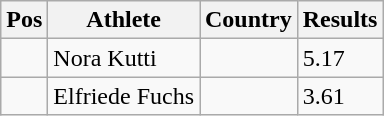<table class="wikitable">
<tr>
<th>Pos</th>
<th>Athlete</th>
<th>Country</th>
<th>Results</th>
</tr>
<tr>
<td align="center"></td>
<td>Nora Kutti</td>
<td></td>
<td>5.17</td>
</tr>
<tr>
<td align="center"></td>
<td>Elfriede Fuchs</td>
<td></td>
<td>3.61</td>
</tr>
</table>
